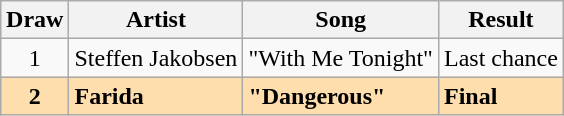<table class="sortable wikitable" style="margin: 1em auto 1em auto">
<tr>
<th scope="col">Draw</th>
<th scope="col">Artist</th>
<th scope="col">Song</th>
<th scope="col">Result</th>
</tr>
<tr>
<td align="center">1</td>
<td>Steffen Jakobsen</td>
<td>"With Me Tonight"</td>
<td>Last chance</td>
</tr>
<tr style="background: navajowhite; font-weight: bold;">
<td align="center">2</td>
<td>Farida</td>
<td>"Dangerous"</td>
<td>Final</td>
</tr>
</table>
